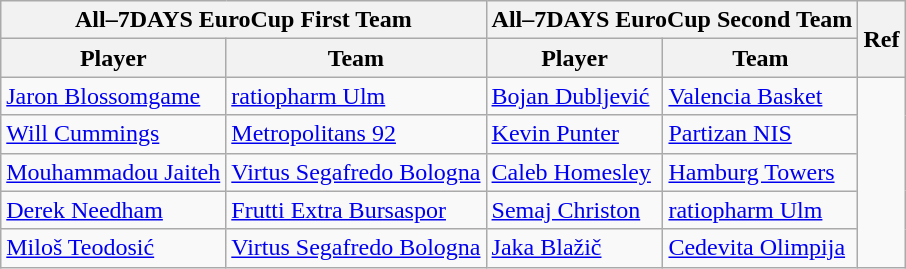<table class="wikitable">
<tr>
<th colspan="2">All–7DAYS EuroCup First Team</th>
<th colspan="2">All–7DAYS EuroCup Second Team</th>
<th rowspan="2">Ref</th>
</tr>
<tr>
<th>Player</th>
<th>Team</th>
<th>Player</th>
<th>Team</th>
</tr>
<tr>
<td> <a href='#'>Jaron Blossomgame</a></td>
<td> <a href='#'>ratiopharm Ulm</a></td>
<td> <a href='#'>Bojan Dubljević</a></td>
<td> <a href='#'>Valencia Basket</a></td>
<td rowspan="5" style="text-align: center;"></td>
</tr>
<tr>
<td> <a href='#'>Will Cummings</a></td>
<td> <a href='#'>Metropolitans 92</a></td>
<td> <a href='#'>Kevin Punter</a></td>
<td> <a href='#'>Partizan NIS</a></td>
</tr>
<tr>
<td> <a href='#'>Mouhammadou Jaiteh</a></td>
<td> <a href='#'>Virtus Segafredo Bologna</a></td>
<td> <a href='#'>Caleb Homesley</a></td>
<td> <a href='#'>Hamburg Towers</a></td>
</tr>
<tr>
<td> <a href='#'>Derek Needham</a></td>
<td> <a href='#'>Frutti Extra Bursaspor</a></td>
<td> <a href='#'>Semaj Christon</a></td>
<td> <a href='#'>ratiopharm Ulm</a></td>
</tr>
<tr>
<td> <a href='#'>Miloš Teodosić</a></td>
<td> <a href='#'>Virtus Segafredo Bologna</a></td>
<td> <a href='#'>Jaka Blažič</a></td>
<td> <a href='#'>Cedevita Olimpija</a></td>
</tr>
</table>
